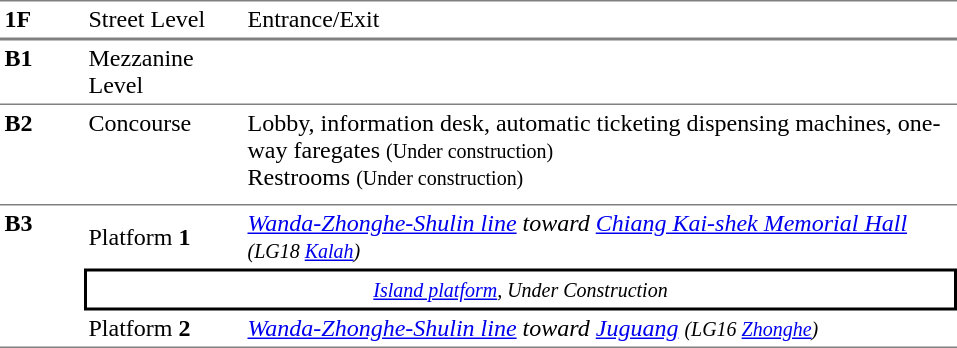<table table border=0 cellspacing=0 cellpadding=3>
<tr>
<td style="border-bottom:solid 1px gray;border-top:solid 1px gray;" width=50 valign=top><strong>1F</strong></td>
<td style="border-top:solid 1px gray;border-bottom:solid 1px gray;" width=100 valign=top>Street Level</td>
<td style="border-top:solid 1px gray;border-bottom:solid 1px gray;" width=470 valign=top>Entrance/Exit</td>
</tr>
<tr>
<td style="border-bottom:solid 1px gray;border-top:solid 1px gray;" width=50 valign=top><strong>B1</strong></td>
<td style="border-top:solid 1px gray;border-bottom:solid 1px gray;" width=100 valign=top>Mezzanine Level</td>
<td style="border-top:solid 1px gray;border-bottom:solid 1px gray;" width=390 valign=top></td>
</tr>
<tr>
<td style="border-bottom:solid 1px gray;" rowspan=2 valign=top width=50><strong>B2</strong></td>
<td style="border-bottom:solid 1px gray;" rowspan=2 valign=top width=100>Concourse</td>
<td width=390>Lobby, information desk, automatic ticketing dispensing machines, one-way faregates <small>(Under construction)</small><br>Restrooms <small>(Under construction)</small></td>
</tr>
<tr>
<td style="border-bottom:solid 1px gray;"></td>
</tr>
<tr>
<td style="border-bottom:solid 1px gray;" rowspan=3 valign=top><strong>B3</strong></td>
<td>Platform <span><strong>1</strong></span></td>
<td><em> <a href='#'>Wanda-Zhonghe-Shulin line</a> toward <a href='#'>Chiang Kai-shek Memorial Hall</a> <small>(LG18 <a href='#'>Kalah</a>)</small></em></td>
</tr>
<tr>
<td style="border:solid 2px black; text-align:center;" colspan="2"><em><small><a href='#'>Island platform</a>, Under Construction</small></em></td>
</tr>
<tr>
<td style="border-bottom:solid 1px gray;">Platform <span><strong>2</strong></span></td>
<td style="border-bottom:solid 1px gray;"><em> <a href='#'>Wanda-Zhonghe-Shulin line</a> toward <a href='#'>Juguang</a> <small>(LG16 <a href='#'>Zhonghe</a>)</small></em></td>
</tr>
</table>
